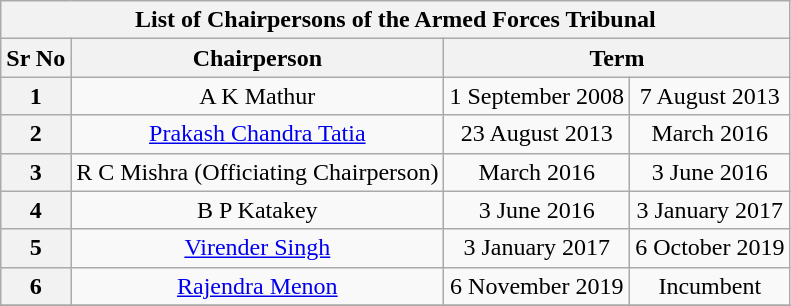<table class="wikitable">
<tr>
<th colspan=4>List of Chairpersons of the Armed Forces Tribunal</th>
</tr>
<tr style="text-align:center;">
<th>Sr No</th>
<th>Chairperson</th>
<th colspan=2>Term</th>
</tr>
<tr style="text-align:center;">
<th>1</th>
<td>A K Mathur</td>
<td>1 September 2008</td>
<td>7 August 2013</td>
</tr>
<tr style="text-align:center;">
<th>2</th>
<td><a href='#'>Prakash Chandra Tatia</a></td>
<td>23 August 2013</td>
<td>March 2016</td>
</tr>
<tr style="text-align:center;">
<th>3</th>
<td 2A>R C Mishra (Officiating Chairperson)</td>
<td>March 2016</td>
<td>3 June 2016</td>
</tr>
<tr style="text-align:center;">
<th>4</th>
<td>B P Katakey</td>
<td>3 June 2016</td>
<td>3 January 2017</td>
</tr>
<tr style="text-align:center;">
<th>5</th>
<td><a href='#'>Virender Singh</a></td>
<td>3 January 2017</td>
<td>6 October 2019</td>
</tr>
<tr style="text-align:center;">
<th>6</th>
<td><a href='#'>Rajendra Menon</a></td>
<td>6 November 2019</td>
<td>Incumbent</td>
</tr>
<tr style="text-align:center;">
</tr>
</table>
